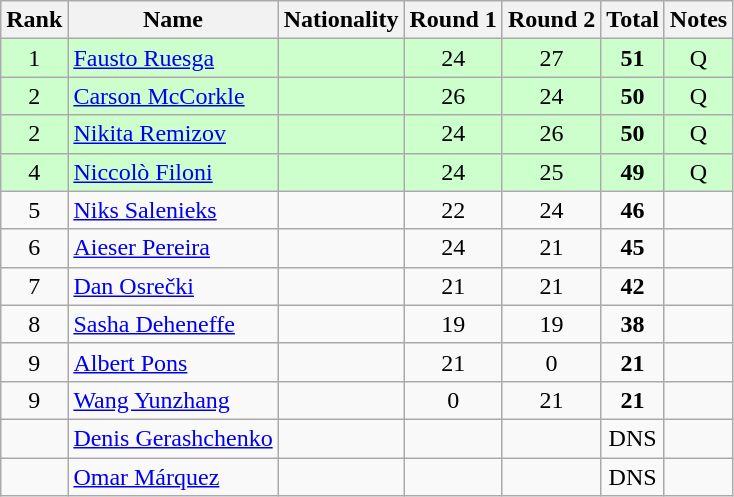<table class="wikitable sortable" style="text-align:center">
<tr>
<th>Rank</th>
<th>Name</th>
<th>Nationality</th>
<th>Round 1</th>
<th>Round 2</th>
<th>Total</th>
<th>Notes</th>
</tr>
<tr bgcolor=ccffcc>
<td>1</td>
<td align=left><a href='#'>Fausto Ruesga</a></td>
<td align=left></td>
<td>24</td>
<td>27</td>
<td><strong>51</strong></td>
<td>Q</td>
</tr>
<tr bgcolor=ccffcc>
<td>2</td>
<td align=left><a href='#'>Carson McCorkle</a></td>
<td align=left></td>
<td>26</td>
<td>24</td>
<td><strong>50</strong></td>
<td>Q</td>
</tr>
<tr bgcolor=ccffcc>
<td>2</td>
<td align=left><a href='#'>Nikita Remizov</a></td>
<td align=left></td>
<td>24</td>
<td>26</td>
<td><strong>50</strong></td>
<td>Q</td>
</tr>
<tr bgcolor=ccffcc>
<td>4</td>
<td align=left><a href='#'>Niccolò Filoni</a></td>
<td align=left></td>
<td>24</td>
<td>25</td>
<td><strong>49</strong></td>
<td>Q</td>
</tr>
<tr>
<td>5</td>
<td align=left><a href='#'>Niks Salenieks</a></td>
<td align=left></td>
<td>22</td>
<td>24</td>
<td><strong>46</strong></td>
<td></td>
</tr>
<tr>
<td>6</td>
<td align=left><a href='#'>Aieser Pereira</a></td>
<td align=left></td>
<td>24</td>
<td>21</td>
<td><strong>45</strong></td>
<td></td>
</tr>
<tr>
<td>7</td>
<td align=left><a href='#'>Dan Osrečki</a></td>
<td align=left></td>
<td>21</td>
<td>21</td>
<td><strong>42</strong></td>
<td></td>
</tr>
<tr>
<td>8</td>
<td align=left><a href='#'>Sasha Deheneffe</a></td>
<td align=left></td>
<td>19</td>
<td>19</td>
<td><strong>38</strong></td>
<td></td>
</tr>
<tr>
<td>9</td>
<td align=left><a href='#'>Albert Pons</a></td>
<td align=left></td>
<td>21</td>
<td>0</td>
<td><strong>21</strong></td>
<td></td>
</tr>
<tr>
<td>9</td>
<td align=left><a href='#'>Wang Yunzhang</a></td>
<td align=left></td>
<td>0</td>
<td>21</td>
<td><strong>21</strong></td>
<td></td>
</tr>
<tr>
<td></td>
<td align=left><a href='#'>Denis Gerashchenko</a></td>
<td align=left></td>
<td></td>
<td></td>
<td>DNS</td>
<td></td>
</tr>
<tr>
<td></td>
<td align=left><a href='#'>Omar Márquez</a></td>
<td align=left></td>
<td></td>
<td></td>
<td>DNS</td>
<td></td>
</tr>
</table>
